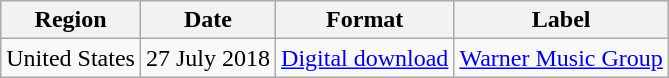<table class=wikitable>
<tr>
<th>Region</th>
<th>Date</th>
<th>Format</th>
<th>Label</th>
</tr>
<tr>
<td>United States</td>
<td>27 July 2018</td>
<td><a href='#'>Digital download</a></td>
<td><a href='#'>Warner Music Group</a></td>
</tr>
</table>
